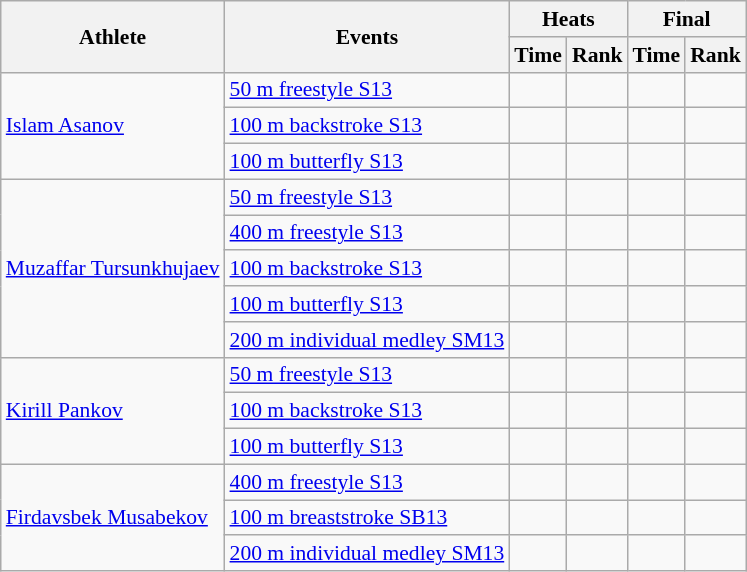<table class=wikitable style="font-size:90%">
<tr>
<th rowspan="2">Athlete</th>
<th rowspan="2">Events</th>
<th colspan="2">Heats</th>
<th colspan="2">Final</th>
</tr>
<tr>
<th>Time</th>
<th>Rank</th>
<th>Time</th>
<th>Rank</th>
</tr>
<tr align=center>
<td align=left rowspan=3><a href='#'>Islam Asanov</a></td>
<td align=left><a href='#'>50 m freestyle S13</a></td>
<td></td>
<td></td>
<td></td>
<td></td>
</tr>
<tr align=center>
<td align=left><a href='#'>100 m backstroke S13</a></td>
<td></td>
<td></td>
<td></td>
<td></td>
</tr>
<tr align=center>
<td align=left><a href='#'>100 m butterfly S13</a></td>
<td></td>
<td></td>
<td></td>
<td></td>
</tr>
<tr align=center>
<td align=left rowspan=5><a href='#'>Muzaffar Tursunkhujaev</a></td>
<td align=left><a href='#'>50 m freestyle S13</a></td>
<td></td>
<td></td>
<td></td>
<td></td>
</tr>
<tr align=center>
<td align=left><a href='#'>400 m freestyle S13</a></td>
<td></td>
<td></td>
<td></td>
<td></td>
</tr>
<tr align=center>
<td align=left><a href='#'>100 m backstroke S13</a></td>
<td></td>
<td></td>
<td></td>
<td></td>
</tr>
<tr align=center>
<td align=left><a href='#'>100 m butterfly S13</a></td>
<td></td>
<td></td>
<td></td>
<td></td>
</tr>
<tr align=center>
<td align=left><a href='#'>200 m individual medley SM13</a></td>
<td></td>
<td></td>
<td></td>
<td></td>
</tr>
<tr align=center>
<td align=left rowspan=3><a href='#'>Kirill Pankov</a></td>
<td align=left><a href='#'>50 m freestyle S13</a></td>
<td></td>
<td></td>
<td></td>
<td></td>
</tr>
<tr align=center>
<td align=left><a href='#'>100 m backstroke S13</a></td>
<td></td>
<td></td>
<td></td>
<td></td>
</tr>
<tr align=center>
<td align=left><a href='#'>100 m butterfly S13</a></td>
<td></td>
<td></td>
<td></td>
<td></td>
</tr>
<tr align=center>
<td align=left rowspan=3><a href='#'>Firdavsbek Musabekov</a></td>
<td align=left><a href='#'>400 m freestyle S13</a></td>
<td></td>
<td></td>
<td></td>
<td></td>
</tr>
<tr align=center>
<td align=left><a href='#'>100 m breaststroke SB13</a></td>
<td></td>
<td></td>
<td></td>
<td></td>
</tr>
<tr align=center>
<td align=left><a href='#'>200 m individual medley SM13</a></td>
<td></td>
<td></td>
<td></td>
<td></td>
</tr>
</table>
